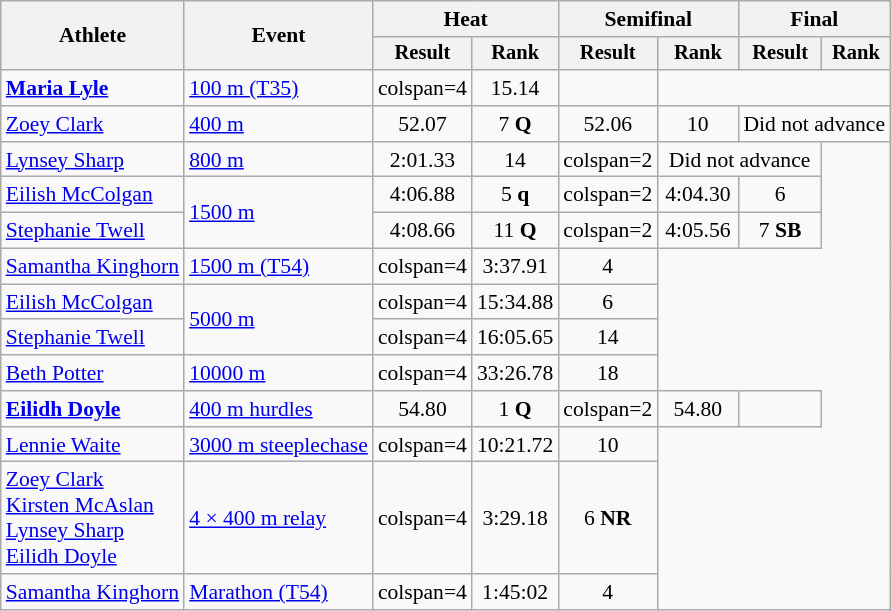<table class="wikitable" style="font-size:90%">
<tr>
<th rowspan=2>Athlete</th>
<th rowspan=2>Event</th>
<th colspan=2>Heat</th>
<th colspan=2>Semifinal</th>
<th colspan=2>Final</th>
</tr>
<tr style="font-size:95%">
<th>Result</th>
<th>Rank</th>
<th>Result</th>
<th>Rank</th>
<th>Result</th>
<th>Rank</th>
</tr>
<tr align=center>
<td align=left><strong><a href='#'>Maria Lyle</a></strong></td>
<td align=left><a href='#'>100 m (T35)</a></td>
<td>colspan=4 </td>
<td>15.14</td>
<td></td>
</tr>
<tr align=center>
<td align=left><a href='#'>Zoey Clark</a></td>
<td align=left><a href='#'>400 m</a></td>
<td>52.07</td>
<td>7 <strong>Q</strong></td>
<td>52.06</td>
<td>10</td>
<td colspan=2>Did not advance</td>
</tr>
<tr align=center>
<td align=left><a href='#'>Lynsey Sharp</a></td>
<td align=left><a href='#'>800 m</a></td>
<td>2:01.33</td>
<td>14</td>
<td>colspan=2 </td>
<td colspan=2>Did not advance</td>
</tr>
<tr align=center>
<td align=left><a href='#'>Eilish McColgan</a></td>
<td style="text-align:left;" rowspan="2"><a href='#'>1500 m</a></td>
<td>4:06.88</td>
<td>5 <strong>q</strong></td>
<td>colspan=2 </td>
<td>4:04.30</td>
<td>6</td>
</tr>
<tr align=center>
<td align=left><a href='#'>Stephanie Twell</a></td>
<td>4:08.66</td>
<td>11 <strong>Q</strong></td>
<td>colspan=2 </td>
<td>4:05.56</td>
<td>7 <strong>SB</strong></td>
</tr>
<tr align=center>
<td align=left><a href='#'>Samantha Kinghorn</a></td>
<td align=left><a href='#'>1500 m (T54)</a></td>
<td>colspan=4 </td>
<td>3:37.91</td>
<td>4</td>
</tr>
<tr align=center>
<td align=left><a href='#'>Eilish McColgan</a></td>
<td style="text-align:left;" rowspan="2"><a href='#'>5000 m</a></td>
<td>colspan=4 </td>
<td>15:34.88</td>
<td>6</td>
</tr>
<tr align=center>
<td align=left><a href='#'>Stephanie Twell</a></td>
<td>colspan=4 </td>
<td>16:05.65</td>
<td>14</td>
</tr>
<tr align=center>
<td align=left><a href='#'>Beth Potter</a></td>
<td style="text-align:left;"><a href='#'>10000 m</a></td>
<td>colspan=4 </td>
<td>33:26.78</td>
<td>18</td>
</tr>
<tr align=center>
<td align=left><strong><a href='#'>Eilidh Doyle</a></strong></td>
<td align=left><a href='#'>400 m hurdles</a></td>
<td>54.80</td>
<td>1 <strong>Q</strong></td>
<td>colspan=2 </td>
<td>54.80</td>
<td></td>
</tr>
<tr align=center>
<td align=left><a href='#'>Lennie Waite</a></td>
<td align=left><a href='#'>3000 m steeplechase</a></td>
<td>colspan=4 </td>
<td>10:21.72</td>
<td>10</td>
</tr>
<tr align=center>
<td align=left><a href='#'>Zoey Clark</a><br><a href='#'>Kirsten McAslan</a><br><a href='#'>Lynsey Sharp</a><br><a href='#'>Eilidh Doyle</a></td>
<td align=left><a href='#'>4 × 400 m relay</a></td>
<td>colspan=4 </td>
<td>3:29.18</td>
<td>6 <strong>NR</strong></td>
</tr>
<tr align=center>
<td align=left><a href='#'>Samantha Kinghorn</a></td>
<td align=left><a href='#'>Marathon (T54)</a></td>
<td>colspan=4 </td>
<td>1:45:02</td>
<td>4</td>
</tr>
</table>
